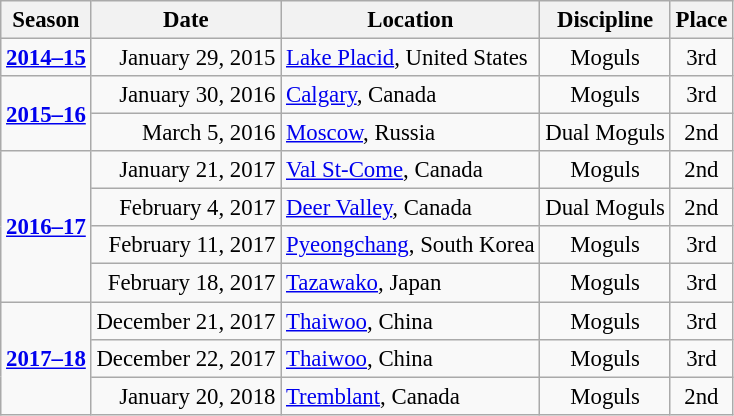<table class="wikitable sortable"  style="text-align:center; font-size:95%;">
<tr>
<th>Season</th>
<th>Date</th>
<th>Location</th>
<th>Discipline</th>
<th>Place</th>
</tr>
<tr>
<td align=center><strong><a href='#'>2014–15</a></strong></td>
<td align=right>January 29, 2015</td>
<td align=left> <a href='#'>Lake Placid</a>, United States</td>
<td>Moguls</td>
<td>3rd</td>
</tr>
<tr>
<td rowspan=2 align=center><strong><a href='#'>2015–16</a></strong></td>
<td align=right>January 30, 2016</td>
<td align=left> <a href='#'>Calgary</a>, Canada</td>
<td>Moguls</td>
<td>3rd</td>
</tr>
<tr>
<td align=right>March 5, 2016</td>
<td align=left> <a href='#'>Moscow</a>, Russia</td>
<td>Dual Moguls</td>
<td>2nd</td>
</tr>
<tr>
<td rowspan=4 align=center><strong><a href='#'>2016–17</a></strong></td>
<td align=right>January 21, 2017</td>
<td align=left> <a href='#'>Val St-Come</a>, Canada</td>
<td>Moguls</td>
<td>2nd</td>
</tr>
<tr>
<td align=right>February 4, 2017</td>
<td align=left> <a href='#'>Deer Valley</a>, Canada</td>
<td>Dual Moguls</td>
<td>2nd</td>
</tr>
<tr>
<td align=right>February 11, 2017</td>
<td align=left> <a href='#'>Pyeongchang</a>, South Korea</td>
<td>Moguls</td>
<td>3rd</td>
</tr>
<tr>
<td align=right>February 18, 2017</td>
<td align=left> <a href='#'>Tazawako</a>, Japan</td>
<td>Moguls</td>
<td>3rd</td>
</tr>
<tr>
<td rowspan=3 align=center><strong><a href='#'>2017–18</a></strong></td>
<td align=right>December 21, 2017</td>
<td align=left> <a href='#'>Thaiwoo</a>, China</td>
<td>Moguls</td>
<td>3rd</td>
</tr>
<tr>
<td align=right>December 22, 2017</td>
<td align=left> <a href='#'>Thaiwoo</a>, China</td>
<td>Moguls</td>
<td>3rd</td>
</tr>
<tr>
<td align=right>January 20, 2018</td>
<td align=left> <a href='#'>Tremblant</a>, Canada</td>
<td>Moguls</td>
<td>2nd</td>
</tr>
</table>
